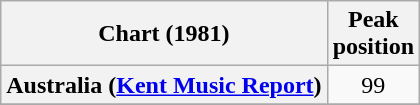<table class="wikitable plainrowheaders">
<tr>
<th scope="col">Chart (1981)</th>
<th scope="col">Peak<br>position</th>
</tr>
<tr>
<th scope=row>Australia (<a href='#'>Kent Music Report</a>)</th>
<td style="text-align:center;">99</td>
</tr>
<tr>
</tr>
</table>
